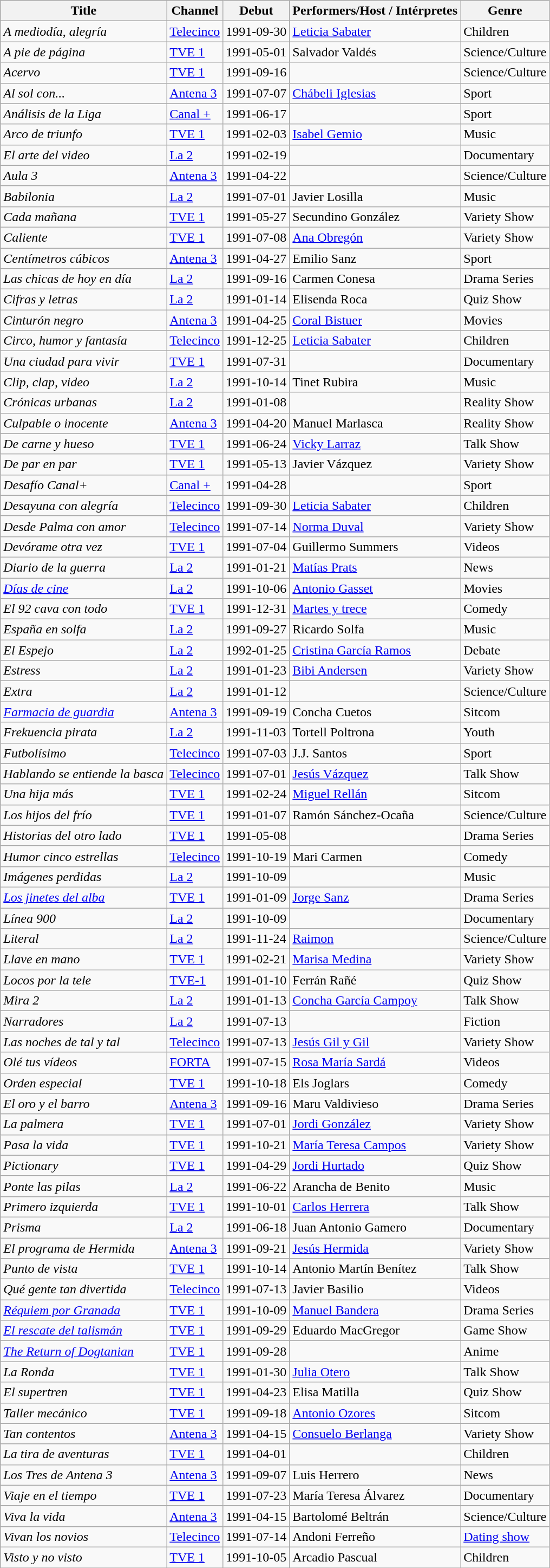<table class="wikitable sortable">
<tr>
<th>Title</th>
<th>Channel</th>
<th>Debut</th>
<th>Performers/Host / Intérpretes</th>
<th>Genre</th>
</tr>
<tr>
<td><em>A mediodía, alegría</em></td>
<td><a href='#'>Telecinco</a></td>
<td>1991-09-30</td>
<td><a href='#'>Leticia Sabater</a></td>
<td>Children</td>
</tr>
<tr>
<td><em>A pie de página</em></td>
<td><a href='#'>TVE 1</a></td>
<td>1991-05-01</td>
<td>Salvador Valdés</td>
<td>Science/Culture</td>
</tr>
<tr>
<td><em>Acervo</em></td>
<td><a href='#'>TVE 1</a></td>
<td>1991-09-16</td>
<td></td>
<td>Science/Culture</td>
</tr>
<tr>
<td><em>Al sol con...</em></td>
<td><a href='#'>Antena 3</a></td>
<td>1991-07-07</td>
<td><a href='#'>Chábeli Iglesias</a></td>
<td>Sport</td>
</tr>
<tr>
<td><em>Análisis de la Liga</em></td>
<td><a href='#'>Canal +</a></td>
<td>1991-06-17</td>
<td></td>
<td>Sport</td>
</tr>
<tr>
<td><em>Arco de triunfo</em></td>
<td><a href='#'>TVE 1</a></td>
<td>1991-02-03</td>
<td><a href='#'>Isabel Gemio</a></td>
<td>Music</td>
</tr>
<tr>
<td><em>El arte del video</em></td>
<td><a href='#'>La 2</a></td>
<td>1991-02-19</td>
<td></td>
<td>Documentary</td>
</tr>
<tr>
<td><em>Aula 3</em></td>
<td><a href='#'>Antena 3</a></td>
<td>1991-04-22</td>
<td></td>
<td>Science/Culture</td>
</tr>
<tr>
<td><em>Babilonia</em></td>
<td><a href='#'>La 2</a></td>
<td>1991-07-01</td>
<td>Javier Losilla</td>
<td>Music</td>
</tr>
<tr>
<td><em>Cada mañana</em></td>
<td><a href='#'>TVE 1</a></td>
<td>1991-05-27</td>
<td>Secundino González</td>
<td>Variety Show</td>
</tr>
<tr>
<td><em>Caliente</em></td>
<td><a href='#'>TVE 1</a></td>
<td>1991-07-08</td>
<td><a href='#'>Ana Obregón</a></td>
<td>Variety Show</td>
</tr>
<tr>
<td><em>Centímetros cúbicos</em></td>
<td><a href='#'>Antena 3</a></td>
<td>1991-04-27</td>
<td>Emilio Sanz</td>
<td>Sport</td>
</tr>
<tr>
<td><em>Las chicas de hoy en día</em></td>
<td><a href='#'>La 2</a></td>
<td>1991-09-16</td>
<td>Carmen Conesa</td>
<td>Drama Series</td>
</tr>
<tr>
<td><em>Cifras y letras</em></td>
<td><a href='#'>La 2</a></td>
<td>1991-01-14</td>
<td>Elisenda Roca</td>
<td>Quiz Show</td>
</tr>
<tr>
<td><em>Cinturón negro</em></td>
<td><a href='#'>Antena 3</a></td>
<td>1991-04-25</td>
<td><a href='#'>Coral Bistuer</a></td>
<td>Movies</td>
</tr>
<tr>
<td><em>Circo, humor y fantasía</em></td>
<td><a href='#'>Telecinco</a></td>
<td>1991-12-25</td>
<td><a href='#'>Leticia Sabater</a></td>
<td>Children</td>
</tr>
<tr>
<td><em>Una ciudad para vivir</em></td>
<td><a href='#'>TVE 1</a></td>
<td>1991-07-31</td>
<td></td>
<td>Documentary</td>
</tr>
<tr>
<td><em>Clip, clap, video</em></td>
<td><a href='#'>La 2</a></td>
<td>1991-10-14</td>
<td>Tinet Rubira</td>
<td>Music</td>
</tr>
<tr>
<td><em>Crónicas urbanas</em></td>
<td><a href='#'>La 2</a></td>
<td>1991-01-08</td>
<td></td>
<td>Reality Show</td>
</tr>
<tr>
<td><em>Culpable o inocente</em></td>
<td><a href='#'>Antena 3</a></td>
<td>1991-04-20</td>
<td>Manuel Marlasca</td>
<td>Reality Show</td>
</tr>
<tr>
<td><em>De carne y hueso</em></td>
<td><a href='#'>TVE 1</a></td>
<td>1991-06-24</td>
<td><a href='#'>Vicky Larraz</a></td>
<td>Talk Show</td>
</tr>
<tr>
<td><em>De par en par</em></td>
<td><a href='#'>TVE 1</a></td>
<td>1991-05-13</td>
<td>Javier Vázquez</td>
<td>Variety Show</td>
</tr>
<tr>
<td><em>Desafío Canal+</em></td>
<td><a href='#'>Canal +</a></td>
<td>1991-04-28</td>
<td></td>
<td>Sport</td>
</tr>
<tr>
<td><em>Desayuna con alegría</em></td>
<td><a href='#'>Telecinco</a></td>
<td>1991-09-30</td>
<td><a href='#'>Leticia Sabater</a></td>
<td>Children</td>
</tr>
<tr>
<td><em>Desde Palma con amor</em></td>
<td><a href='#'>Telecinco</a></td>
<td>1991-07-14</td>
<td><a href='#'>Norma Duval</a></td>
<td>Variety Show</td>
</tr>
<tr>
<td><em>Devórame otra vez</em></td>
<td><a href='#'>TVE 1</a></td>
<td>1991-07-04</td>
<td>Guillermo Summers</td>
<td>Videos</td>
</tr>
<tr>
<td><em>Diario de la guerra</em></td>
<td><a href='#'>La 2</a></td>
<td>1991-01-21</td>
<td><a href='#'>Matías Prats</a></td>
<td>News</td>
</tr>
<tr>
<td><em><a href='#'>Días de cine</a></em></td>
<td><a href='#'>La 2</a></td>
<td>1991-10-06</td>
<td><a href='#'>Antonio Gasset</a></td>
<td>Movies</td>
</tr>
<tr>
<td><em>El 92 cava con todo</em></td>
<td><a href='#'>TVE 1</a></td>
<td>1991-12-31</td>
<td><a href='#'>Martes y trece</a></td>
<td>Comedy</td>
</tr>
<tr>
<td><em>España en solfa</em></td>
<td><a href='#'>La 2</a></td>
<td>1991-09-27</td>
<td>Ricardo Solfa</td>
<td>Music</td>
</tr>
<tr>
<td><em>El Espejo</em></td>
<td><a href='#'>La 2</a></td>
<td>1992-01-25</td>
<td><a href='#'>Cristina García Ramos</a></td>
<td>Debate</td>
</tr>
<tr>
<td><em>Estress</em></td>
<td><a href='#'>La 2</a></td>
<td>1991-01-23</td>
<td><a href='#'>Bibi Andersen</a></td>
<td>Variety Show</td>
</tr>
<tr>
<td><em>Extra</em></td>
<td><a href='#'>La 2</a></td>
<td>1991-01-12</td>
<td></td>
<td>Science/Culture</td>
</tr>
<tr>
<td><em><a href='#'>Farmacia de guardia</a></em></td>
<td><a href='#'>Antena 3</a></td>
<td>1991-09-19</td>
<td>Concha Cuetos</td>
<td>Sitcom</td>
</tr>
<tr>
<td><em>Frekuencia pirata</em></td>
<td><a href='#'>La 2</a></td>
<td>1991-11-03</td>
<td>Tortell Poltrona</td>
<td>Youth</td>
</tr>
<tr>
<td><em>Futbolísimo</em></td>
<td><a href='#'>Telecinco</a></td>
<td>1991-07-03</td>
<td>J.J. Santos</td>
<td>Sport</td>
</tr>
<tr>
<td><em>Hablando se entiende la basca</em></td>
<td><a href='#'>Telecinco</a></td>
<td>1991-07-01</td>
<td><a href='#'>Jesús Vázquez</a></td>
<td>Talk Show</td>
</tr>
<tr>
<td><em>Una hija más</em></td>
<td><a href='#'>TVE 1</a></td>
<td>1991-02-24</td>
<td><a href='#'>Miguel Rellán</a></td>
<td>Sitcom</td>
</tr>
<tr>
<td><em>Los hijos del frío</em></td>
<td><a href='#'>TVE 1</a></td>
<td>1991-01-07</td>
<td>Ramón Sánchez-Ocaña</td>
<td>Science/Culture</td>
</tr>
<tr>
<td><em>Historias del otro lado</em></td>
<td><a href='#'>TVE 1</a></td>
<td>1991-05-08</td>
<td></td>
<td>Drama Series</td>
</tr>
<tr>
<td><em>Humor cinco estrellas</em></td>
<td><a href='#'>Telecinco</a></td>
<td>1991-10-19</td>
<td>Mari Carmen</td>
<td>Comedy</td>
</tr>
<tr>
<td><em>Imágenes perdidas</em></td>
<td><a href='#'>La 2</a></td>
<td>1991-10-09</td>
<td></td>
<td>Music</td>
</tr>
<tr>
<td><em><a href='#'>Los jinetes del alba</a></em></td>
<td><a href='#'>TVE 1</a></td>
<td>1991-01-09</td>
<td><a href='#'>Jorge Sanz</a></td>
<td>Drama Series</td>
</tr>
<tr>
<td><em>Línea 900</em></td>
<td><a href='#'>La 2</a></td>
<td>1991-10-09</td>
<td></td>
<td>Documentary</td>
</tr>
<tr>
<td><em>Literal</em></td>
<td><a href='#'>La 2</a></td>
<td>1991-11-24</td>
<td><a href='#'>Raimon</a></td>
<td>Science/Culture</td>
</tr>
<tr>
<td><em>Llave en mano</em></td>
<td><a href='#'>TVE 1</a></td>
<td>1991-02-21</td>
<td><a href='#'>Marisa Medina</a></td>
<td>Variety Show</td>
</tr>
<tr>
<td><em>Locos por la tele </em></td>
<td><a href='#'>TVE-1</a></td>
<td>1991-01-10</td>
<td>Ferrán Rañé</td>
<td>Quiz Show</td>
</tr>
<tr>
<td><em>Mira 2</em></td>
<td><a href='#'>La 2</a></td>
<td>1991-01-13</td>
<td><a href='#'>Concha García Campoy</a></td>
<td>Talk Show</td>
</tr>
<tr>
<td><em>Narradores</em></td>
<td><a href='#'>La 2</a></td>
<td>1991-07-13</td>
<td></td>
<td>Fiction</td>
</tr>
<tr>
<td><em>Las noches de tal y tal</em></td>
<td><a href='#'>Telecinco</a></td>
<td>1991-07-13</td>
<td><a href='#'>Jesús Gil y Gil</a></td>
<td>Variety Show</td>
</tr>
<tr>
<td><em>Olé tus vídeos</em></td>
<td><a href='#'>FORTA</a></td>
<td>1991-07-15</td>
<td><a href='#'>Rosa María Sardá</a></td>
<td>Videos</td>
</tr>
<tr>
<td><em>Orden especial</em></td>
<td><a href='#'>TVE 1</a></td>
<td>1991-10-18</td>
<td>Els Joglars</td>
<td>Comedy</td>
</tr>
<tr>
<td><em>El oro y el barro</em></td>
<td><a href='#'>Antena 3</a></td>
<td>1991-09-16</td>
<td>Maru Valdivieso</td>
<td>Drama Series</td>
</tr>
<tr>
<td><em>La palmera</em></td>
<td><a href='#'>TVE 1</a></td>
<td>1991-07-01</td>
<td><a href='#'>Jordi González</a></td>
<td>Variety Show</td>
</tr>
<tr>
<td><em>Pasa la vida</em></td>
<td><a href='#'>TVE 1</a></td>
<td>1991-10-21</td>
<td><a href='#'>María Teresa Campos</a></td>
<td>Variety Show</td>
</tr>
<tr>
<td><em>Pictionary</em></td>
<td><a href='#'>TVE 1</a></td>
<td>1991-04-29</td>
<td><a href='#'>Jordi Hurtado</a></td>
<td>Quiz Show</td>
</tr>
<tr>
<td><em>Ponte las pilas</em></td>
<td><a href='#'>La 2</a></td>
<td>1991-06-22</td>
<td>Arancha de Benito</td>
<td>Music</td>
</tr>
<tr>
<td><em>Primero izquierda</em></td>
<td><a href='#'>TVE 1</a></td>
<td>1991-10-01</td>
<td><a href='#'>Carlos Herrera</a></td>
<td>Talk Show</td>
</tr>
<tr>
<td><em>Prisma</em></td>
<td><a href='#'>La 2</a></td>
<td>1991-06-18</td>
<td>Juan Antonio Gamero</td>
<td>Documentary</td>
</tr>
<tr>
<td><em>El programa de Hermida</em></td>
<td><a href='#'>Antena 3</a></td>
<td>1991-09-21</td>
<td><a href='#'>Jesús Hermida</a></td>
<td>Variety Show</td>
</tr>
<tr>
<td><em>Punto de vista</em></td>
<td><a href='#'>TVE 1</a></td>
<td>1991-10-14</td>
<td>Antonio Martín Benítez</td>
<td>Talk Show</td>
</tr>
<tr>
<td><em>Qué gente tan divertida</em></td>
<td><a href='#'>Telecinco</a></td>
<td>1991-07-13</td>
<td>Javier Basilio</td>
<td>Videos</td>
</tr>
<tr>
<td><em><a href='#'>Réquiem por Granada</a></em></td>
<td><a href='#'>TVE 1</a></td>
<td>1991-10-09</td>
<td><a href='#'>Manuel Bandera</a></td>
<td>Drama Series</td>
</tr>
<tr>
<td><em><a href='#'>El rescate del talismán</a></em></td>
<td><a href='#'>TVE 1</a></td>
<td>1991-09-29</td>
<td>Eduardo MacGregor</td>
<td>Game Show</td>
</tr>
<tr>
<td><em><a href='#'>The Return of Dogtanian</a></em></td>
<td><a href='#'>TVE 1</a></td>
<td>1991-09-28</td>
<td></td>
<td>Anime</td>
</tr>
<tr>
<td><em>La Ronda</em></td>
<td><a href='#'>TVE 1</a></td>
<td>1991-01-30</td>
<td><a href='#'>Julia Otero</a></td>
<td>Talk Show</td>
</tr>
<tr>
<td><em>El supertren</em></td>
<td><a href='#'>TVE 1</a></td>
<td>1991-04-23</td>
<td>Elisa Matilla</td>
<td>Quiz Show</td>
</tr>
<tr>
<td><em>Taller mecánico</em></td>
<td><a href='#'>TVE 1</a></td>
<td>1991-09-18</td>
<td><a href='#'>Antonio Ozores</a></td>
<td>Sitcom</td>
</tr>
<tr>
<td><em>Tan contentos</em></td>
<td><a href='#'>Antena 3</a></td>
<td>1991-04-15</td>
<td><a href='#'>Consuelo Berlanga</a></td>
<td>Variety Show</td>
</tr>
<tr>
<td><em>La tira de aventuras</em></td>
<td><a href='#'>TVE 1</a></td>
<td>1991-04-01</td>
<td></td>
<td>Children</td>
</tr>
<tr>
<td><em>Los Tres de Antena 3</em></td>
<td><a href='#'>Antena 3</a></td>
<td>1991-09-07</td>
<td>Luis Herrero</td>
<td>News</td>
</tr>
<tr>
<td><em>Viaje en el tiempo</em></td>
<td><a href='#'>TVE 1</a></td>
<td>1991-07-23</td>
<td>María Teresa Álvarez</td>
<td>Documentary</td>
</tr>
<tr>
<td><em>Viva la vida</em></td>
<td><a href='#'>Antena 3</a></td>
<td>1991-04-15</td>
<td>Bartolomé Beltrán</td>
<td>Science/Culture</td>
</tr>
<tr>
<td><em>Vivan los novios</em></td>
<td><a href='#'>Telecinco</a></td>
<td>1991-07-14</td>
<td>Andoni Ferreño</td>
<td><a href='#'>Dating show</a></td>
</tr>
<tr>
<td><em>Visto y no visto</em></td>
<td><a href='#'>TVE 1</a></td>
<td>1991-10-05</td>
<td>Arcadio Pascual</td>
<td>Children</td>
</tr>
<tr>
</tr>
</table>
